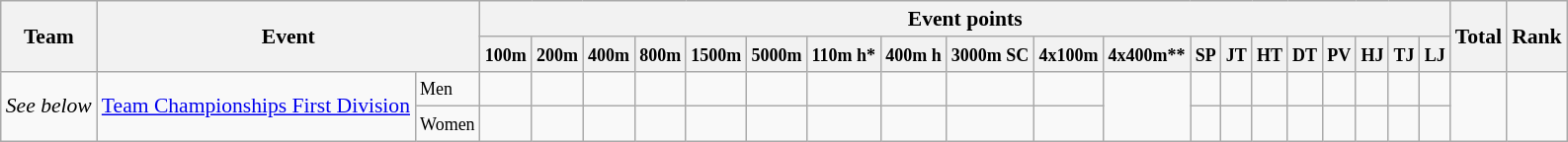<table class="wikitable" style="text-align:left; font-size:90%">
<tr>
<th rowspan="2">Team</th>
<th colspan="2" rowspan="2">Event</th>
<th colspan="19">Event points</th>
<th rowspan="2">Total</th>
<th rowspan="2">Rank</th>
</tr>
<tr>
<th><small>100m</small></th>
<th><small>200m</small></th>
<th><small>400m</small></th>
<th><small>800m</small></th>
<th><small>1500m</small></th>
<th><small>5000m</small></th>
<th><small>110m h*</small></th>
<th><small>400m h</small></th>
<th><small>3000m SC</small></th>
<th><small>4x100m</small></th>
<th><small>4x400m**</small></th>
<th><small>SP</small></th>
<th><small>JT</small></th>
<th><small>HT</small></th>
<th><small>DT</small></th>
<th><small>PV</small></th>
<th><small>HJ</small></th>
<th><small>TJ</small></th>
<th><small>LJ</small></th>
</tr>
<tr>
<td rowspan="2"><em>See below</em></td>
<td rowspan="2"><a href='#'>Team Championships First Division</a></td>
<td><small>Men</small></td>
<td></td>
<td></td>
<td></td>
<td></td>
<td></td>
<td></td>
<td></td>
<td></td>
<td></td>
<td></td>
<td rowspan="2"></td>
<td></td>
<td></td>
<td></td>
<td></td>
<td></td>
<td></td>
<td></td>
<td></td>
<td rowspan="2"></td>
<td rowspan="2"></td>
</tr>
<tr>
<td><small>Women</small></td>
<td></td>
<td></td>
<td></td>
<td></td>
<td></td>
<td></td>
<td></td>
<td></td>
<td></td>
<td></td>
<td></td>
<td></td>
<td></td>
<td></td>
<td></td>
<td></td>
<td></td>
<td></td>
</tr>
</table>
